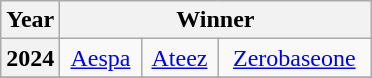<table class="wikitable plainrowheaders" style="text-align:center">
<tr>
<th scope="col">Year</th>
<th scope="col" width="200" colspan="3">Winner</th>
</tr>
<tr>
<th scope="row">2024</th>
<td><a href='#'>Aespa</a></td>
<td><a href='#'>Ateez</a></td>
<td><a href='#'>Zerobaseone</a></td>
</tr>
<tr>
</tr>
</table>
